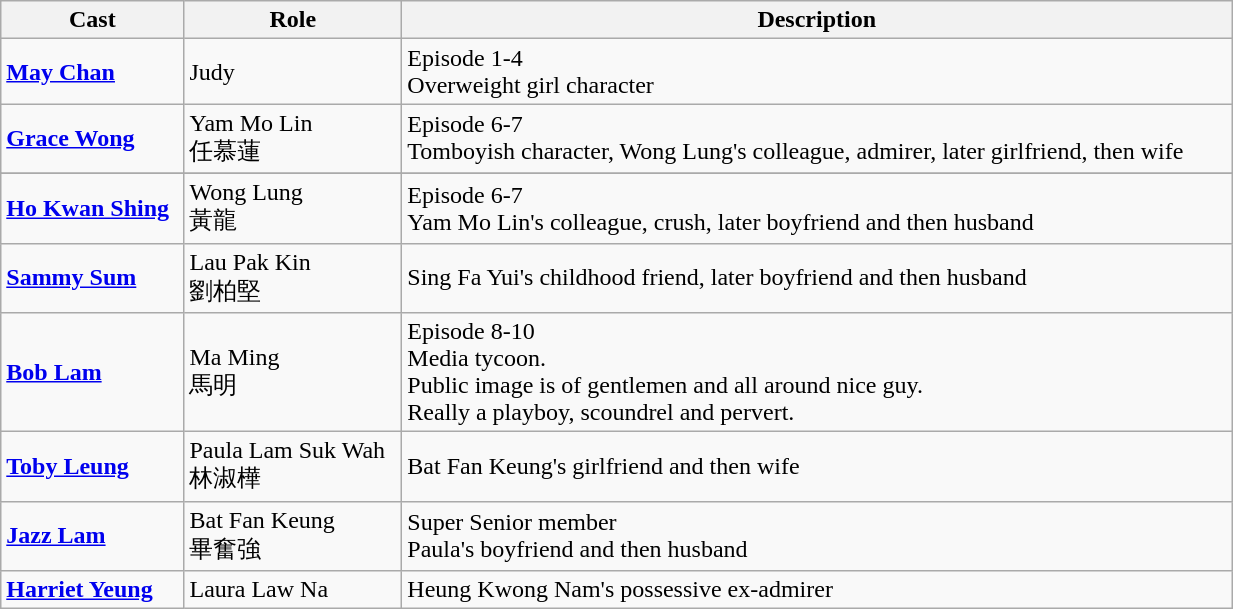<table class="wikitable" width="65%">
<tr>
<th>Cast</th>
<th>Role</th>
<th>Description</th>
</tr>
<tr>
<td><strong><a href='#'>May Chan</a></strong></td>
<td>Judy</td>
<td>Episode 1-4<br>Overweight girl character</td>
</tr>
<tr>
<td><strong><a href='#'>Grace Wong</a></strong></td>
<td>Yam Mo Lin<br>任慕蓮</td>
<td>Episode 6-7<br>Tomboyish character, Wong Lung's colleague, admirer, later girlfriend, then wife</td>
</tr>
<tr>
</tr>
<tr>
<td><strong><a href='#'>Ho Kwan Shing</a></strong></td>
<td>Wong Lung<br>黃龍</td>
<td>Episode 6-7<br>Yam Mo Lin's colleague, crush, later boyfriend and then husband</td>
</tr>
<tr>
<td><strong><a href='#'>Sammy Sum</a></strong></td>
<td>Lau Pak Kin<br>劉柏堅</td>
<td>Sing Fa Yui's childhood friend, later boyfriend and then husband</td>
</tr>
<tr>
<td><strong><a href='#'>Bob Lam</a></strong></td>
<td>Ma Ming<br>馬明</td>
<td>Episode 8-10<br>Media tycoon.<br>Public image is of gentlemen and all around nice guy.<br>Really a playboy, scoundrel and pervert.</td>
</tr>
<tr>
<td><strong><a href='#'>Toby Leung</a></strong></td>
<td>Paula Lam Suk Wah<br>林淑樺</td>
<td>Bat Fan Keung's girlfriend and then wife</td>
</tr>
<tr>
<td><strong><a href='#'>Jazz Lam</a></strong></td>
<td>Bat Fan Keung<br>畢奮強</td>
<td>Super Senior member<br>Paula's boyfriend and then husband</td>
</tr>
<tr>
<td><strong><a href='#'>Harriet Yeung</a></strong></td>
<td>Laura Law Na</td>
<td>Heung Kwong Nam's possessive ex-admirer</td>
</tr>
</table>
